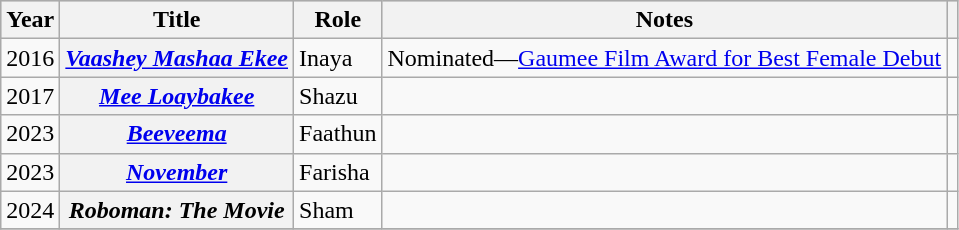<table class="wikitable sortable plainrowheaders">
<tr style="background:#ccc; text-align:center;">
<th scope="col">Year</th>
<th scope="col">Title</th>
<th scope="col">Role</th>
<th scope="col">Notes</th>
<th scope="col" class="unsortable"></th>
</tr>
<tr>
<td>2016</td>
<th scope="row"><em><a href='#'>Vaashey Mashaa Ekee</a></em></th>
<td>Inaya</td>
<td>Nominated—<a href='#'>Gaumee Film Award for Best Female Debut</a></td>
<td style="text-align: center;"></td>
</tr>
<tr>
<td>2017</td>
<th scope="row"><em><a href='#'>Mee Loaybakee</a></em></th>
<td>Shazu</td>
<td></td>
<td style="text-align: center;"></td>
</tr>
<tr>
<td>2023</td>
<th scope="row"><em><a href='#'>Beeveema</a></em></th>
<td>Faathun</td>
<td></td>
<td style="text-align: center;"></td>
</tr>
<tr>
<td>2023</td>
<th scope="row"><em><a href='#'>November</a></em></th>
<td>Farisha</td>
<td></td>
<td style="text-align: center;"></td>
</tr>
<tr>
<td>2024</td>
<th scope="row"><em>Roboman: The Movie</em></th>
<td>Sham</td>
<td></td>
<td style="text-align:center;"></td>
</tr>
<tr>
</tr>
</table>
